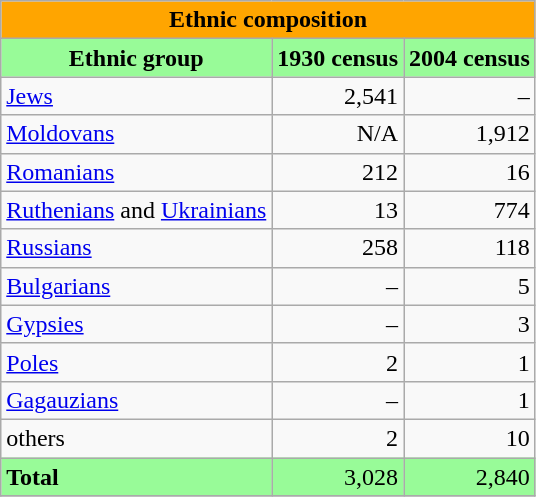<table class="wikitable">
<tr ---->
<td colspan="4" align="center" bgcolor="#FFA500"><strong>Ethnic composition</strong></td>
</tr>
<tr ---->
<td align="center" bgcolor="#98FB98"><strong>Ethnic group</strong></td>
<td align="center" bgcolor="#98FB98"><strong>1930 census</strong></td>
<td align="center" bgcolor="#98FB98"><strong>2004 census</strong></td>
</tr>
<tr ---->
<td align=left><a href='#'>Jews</a></td>
<td align=right>2,541</td>
<td align=right>–</td>
</tr>
<tr ---->
<td align=left><a href='#'>Moldovans</a></td>
<td align=right>N/A</td>
<td align=right>1,912</td>
</tr>
<tr ---->
<td align=left><a href='#'>Romanians</a></td>
<td align=right>212</td>
<td align=right>16</td>
</tr>
<tr ---->
<td align=left><a href='#'>Ruthenians</a> and <a href='#'>Ukrainians</a></td>
<td align=right>13</td>
<td align=right>774</td>
</tr>
<tr ---->
<td align=left><a href='#'>Russians</a></td>
<td align=right>258</td>
<td align=right>118</td>
</tr>
<tr ---->
<td align=left><a href='#'>Bulgarians</a></td>
<td align=right>–</td>
<td align=right>5</td>
</tr>
<tr ---->
<td align=left><a href='#'>Gypsies</a></td>
<td align=right>–</td>
<td align=right>3</td>
</tr>
<tr ---->
<td align=left><a href='#'>Poles</a></td>
<td align=right>2</td>
<td align=right>1</td>
</tr>
<tr ---->
<td align=left><a href='#'>Gagauzians</a></td>
<td align=right>–</td>
<td align=right>1</td>
</tr>
<tr ---->
<td align=left>others</td>
<td align=right>2</td>
<td align=right>10</td>
</tr>
<tr ---->
<td align=left bgcolor="#98FB98"><strong>Total</strong></td>
<td align=right bgcolor="#98FB98">3,028</td>
<td align=right bgcolor="#98FB98">2,840</td>
</tr>
<tr ---->
</tr>
</table>
